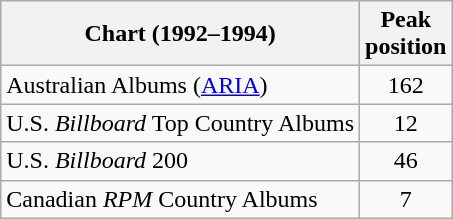<table class="wikitable">
<tr>
<th>Chart (1992–1994)</th>
<th>Peak<br>position</th>
</tr>
<tr>
<td>Australian Albums (<a href='#'>ARIA</a>)</td>
<td align="center">162</td>
</tr>
<tr>
<td>U.S. <em>Billboard</em> Top Country Albums</td>
<td align="center">12</td>
</tr>
<tr>
<td>U.S. <em>Billboard</em> 200</td>
<td align="center">46</td>
</tr>
<tr>
<td>Canadian <em>RPM</em> Country Albums</td>
<td align="center">7</td>
</tr>
</table>
